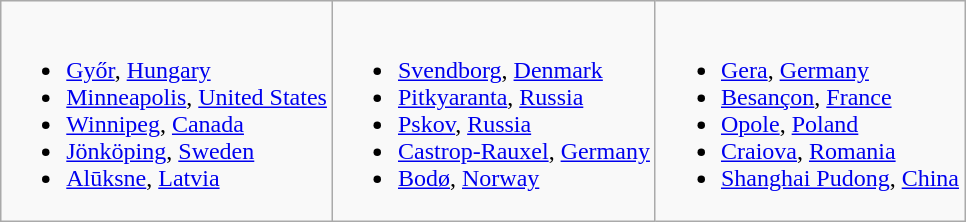<table class="wikitable">
<tr valign="top">
<td><br><ul><li> <a href='#'>Győr</a>, <a href='#'>Hungary</a></li><li> <a href='#'>Minneapolis</a>, <a href='#'>United States</a></li><li> <a href='#'>Winnipeg</a>, <a href='#'>Canada</a></li><li> <a href='#'>Jönköping</a>, <a href='#'>Sweden</a></li><li> <a href='#'>Alūksne</a>, <a href='#'>Latvia</a></li></ul></td>
<td><br><ul><li> <a href='#'>Svendborg</a>, <a href='#'>Denmark</a></li><li> <a href='#'>Pitkyaranta</a>, <a href='#'>Russia</a></li><li> <a href='#'>Pskov</a>, <a href='#'>Russia</a></li><li> <a href='#'>Castrop-Rauxel</a>, <a href='#'>Germany</a></li><li> <a href='#'>Bodø</a>, <a href='#'>Norway</a></li></ul></td>
<td><br><ul><li> <a href='#'>Gera</a>, <a href='#'>Germany</a></li><li> <a href='#'>Besançon</a>, <a href='#'>France</a></li><li> <a href='#'>Opole</a>, <a href='#'>Poland</a></li><li> <a href='#'>Craiova</a>, <a href='#'>Romania</a></li><li> <a href='#'>Shanghai Pudong</a>, <a href='#'>China</a></li></ul></td>
</tr>
</table>
